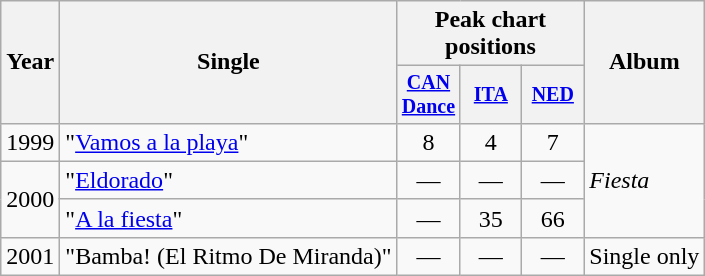<table class="wikitable" style="text-align:center;">
<tr>
<th rowspan="2">Year</th>
<th rowspan="2">Single</th>
<th colspan="3">Peak chart positions</th>
<th rowspan="2">Album</th>
</tr>
<tr style="font-size:smaller;">
<th width="35"><a href='#'>CAN<br>Dance</a></th>
<th width="35"><a href='#'>ITA</a></th>
<th width="35"><a href='#'>NED</a></th>
</tr>
<tr>
<td>1999</td>
<td align="left">"<a href='#'>Vamos a la playa</a>"</td>
<td>8</td>
<td>4</td>
<td>7</td>
<td align="left" rowspan="3"><em>Fiesta</em></td>
</tr>
<tr>
<td rowspan="2">2000</td>
<td align="left">"<a href='#'>Eldorado</a>"</td>
<td>—</td>
<td>—</td>
<td>—</td>
</tr>
<tr>
<td align="left">"<a href='#'>A la fiesta</a>"</td>
<td>—</td>
<td>35</td>
<td>66</td>
</tr>
<tr>
<td>2001</td>
<td align="left">"Bamba! (El Ritmo De Miranda)"</td>
<td>—</td>
<td>—</td>
<td>—</td>
<td align="left">Single only</td>
</tr>
</table>
